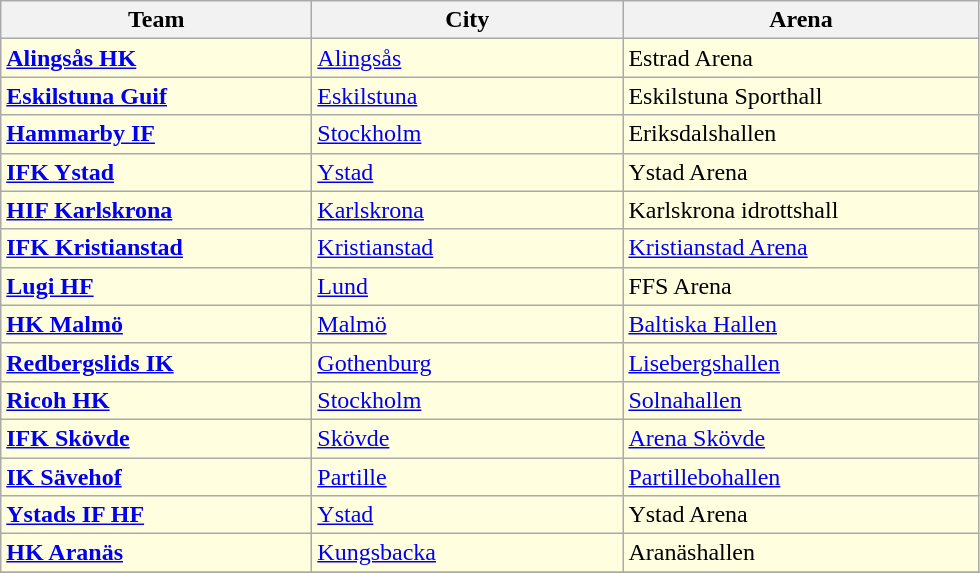<table class="wikitable sortable">
<tr>
<th width=200>Team</th>
<th width=200>City</th>
<th width=230>Arena</th>
</tr>
<tr bgcolor=ffffe0>
<td><strong><a href='#'>Alingsås HK</a></strong></td>
<td><a href='#'>Alingsås</a></td>
<td>Estrad Arena</td>
</tr>
<tr bgcolor=ffffe0>
<td><strong><a href='#'>Eskilstuna Guif</a></strong></td>
<td><a href='#'>Eskilstuna</a></td>
<td>Eskilstuna Sporthall</td>
</tr>
<tr bgcolor=ffffe0>
<td><strong><a href='#'>Hammarby IF</a></strong></td>
<td><a href='#'>Stockholm</a></td>
<td>Eriksdalshallen</td>
</tr>
<tr bgcolor=ffffe0>
<td><strong><a href='#'>IFK Ystad</a></strong></td>
<td><a href='#'>Ystad</a></td>
<td>Ystad Arena</td>
</tr>
<tr bgcolor=ffffe0>
<td><strong><a href='#'>HIF Karlskrona</a></strong></td>
<td><a href='#'>Karlskrona</a></td>
<td>Karlskrona idrottshall</td>
</tr>
<tr bgcolor=ffffe0>
<td><strong><a href='#'>IFK Kristianstad</a></strong></td>
<td><a href='#'>Kristianstad</a></td>
<td><a href='#'>Kristianstad Arena</a></td>
</tr>
<tr bgcolor=ffffe0>
<td><strong><a href='#'>Lugi HF</a></strong></td>
<td><a href='#'>Lund</a></td>
<td>FFS Arena</td>
</tr>
<tr bgcolor=ffffe0>
<td><strong><a href='#'>HK Malmö</a></strong></td>
<td><a href='#'>Malmö</a></td>
<td><a href='#'>Baltiska Hallen</a></td>
</tr>
<tr bgcolor=ffffe0>
<td><strong><a href='#'>Redbergslids IK</a></strong></td>
<td><a href='#'>Gothenburg</a></td>
<td><a href='#'>Lisebergshallen</a></td>
</tr>
<tr bgcolor=ffffe0>
<td><strong><a href='#'>Ricoh HK</a></strong></td>
<td><a href='#'>Stockholm</a></td>
<td><a href='#'>Solnahallen</a></td>
</tr>
<tr bgcolor=ffffe0>
<td><strong><a href='#'>IFK Skövde</a></strong></td>
<td><a href='#'>Skövde</a></td>
<td><a href='#'>Arena Skövde</a></td>
</tr>
<tr bgcolor=ffffe0>
<td><strong><a href='#'>IK Sävehof</a></strong></td>
<td><a href='#'>Partille</a></td>
<td><a href='#'>Partillebohallen</a></td>
</tr>
<tr bgcolor=ffffe0>
<td><strong><a href='#'>Ystads IF HF</a></strong></td>
<td><a href='#'>Ystad</a></td>
<td>Ystad Arena</td>
</tr>
<tr bgcolor=ffffe0>
<td><strong><a href='#'>HK Aranäs</a></strong></td>
<td><a href='#'>Kungsbacka</a></td>
<td>Aranäshallen</td>
</tr>
<tr>
</tr>
</table>
